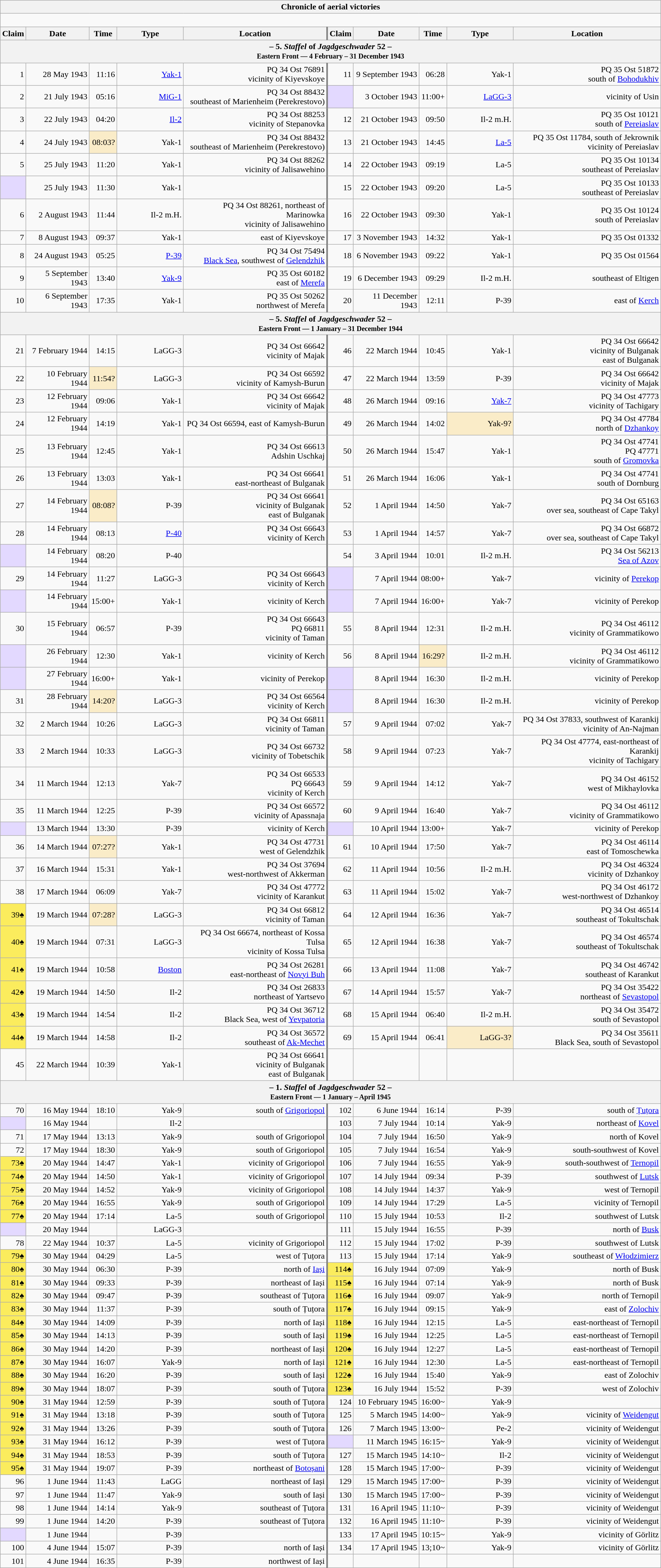<table class="wikitable plainrowheaders collapsible" style="margin-left: auto; margin-right: auto; border: none; text-align:right; width: 100%;">
<tr>
<th colspan="10">Chronicle of aerial victories</th>
</tr>
<tr>
<td colspan="10" style="text-align: left;"><br>

</td>
</tr>
<tr>
<th scope="col">Claim</th>
<th scope="col">Date</th>
<th scope="col">Time</th>
<th scope="col" width="120px">Type</th>
<th scope="col">Location</th>
<th scope="col" style="border-left: 3px solid grey;">Claim</th>
<th scope="col">Date</th>
<th scope="col">Time</th>
<th scope="col" width="120px">Type</th>
<th scope="col">Location</th>
</tr>
<tr>
<th colspan="12">– 5. <em>Staffel</em> of <em>Jagdgeschwader</em> 52 –<br><small>Eastern Front — 4 February – 31 December 1943</small></th>
</tr>
<tr>
<td>1</td>
<td>28 May 1943</td>
<td>11:16</td>
<td><a href='#'>Yak-1</a></td>
<td>PQ 34 Ost 76891<br>vicinity of Kiyevskoye</td>
<td style="border-left: 3px solid grey;">11</td>
<td>9 September 1943</td>
<td>06:28</td>
<td>Yak-1</td>
<td>PQ 35 Ost 51872<br> south of <a href='#'>Bohodukhiv</a></td>
</tr>
<tr>
<td>2</td>
<td>21 July 1943</td>
<td>05:16</td>
<td><a href='#'>MiG-1</a></td>
<td>PQ 34 Ost 88432<br> southeast of Marienheim (Perekrestovo)</td>
<td style="border-left: 3px solid grey; background:#e3d9ff;"></td>
<td>3 October 1943</td>
<td>11:00+</td>
<td><a href='#'>LaGG-3</a></td>
<td>vicinity of Usin</td>
</tr>
<tr>
<td>3</td>
<td>22 July 1943</td>
<td>04:20</td>
<td><a href='#'>Il-2</a></td>
<td>PQ 34 Ost 88253<br>vicinity of Stepanovka</td>
<td style="border-left: 3px solid grey;">12</td>
<td>21 October 1943</td>
<td>09:50</td>
<td>Il-2 m.H.</td>
<td>PQ 35 Ost 10121<br> south of <a href='#'>Pereiaslav</a></td>
</tr>
<tr>
<td>4</td>
<td>24 July 1943</td>
<td style="background:#faecc8">08:03?</td>
<td>Yak-1</td>
<td>PQ 34 Ost 88432<br> southeast of Marienheim (Perekrestovo)</td>
<td style="border-left: 3px solid grey;">13</td>
<td>21 October 1943</td>
<td>14:45</td>
<td><a href='#'>La-5</a></td>
<td>PQ 35 Ost 11784, south of Jekrownik<br>vicinity of Pereiaslav</td>
</tr>
<tr>
<td>5</td>
<td>25 July 1943</td>
<td>11:20</td>
<td>Yak-1</td>
<td>PQ 34 Ost 88262<br>vicinity of Jalisawehino</td>
<td style="border-left: 3px solid grey;">14</td>
<td>22 October 1943</td>
<td>09:19</td>
<td>La-5</td>
<td>PQ 35 Ost 10134<br> southeast of Pereiaslav</td>
</tr>
<tr>
<td style="background:#e3d9ff;"></td>
<td>25 July 1943</td>
<td>11:30</td>
<td>Yak-1</td>
<td></td>
<td style="border-left: 3px solid grey;">15</td>
<td>22 October 1943</td>
<td>09:20</td>
<td>La-5</td>
<td>PQ 35 Ost 10133<br> southeast of Pereiaslav</td>
</tr>
<tr>
<td>6</td>
<td>2 August 1943</td>
<td>11:44</td>
<td>Il-2 m.H.</td>
<td>PQ 34 Ost 88261,  northeast of Marinowka<br>vicinity of Jalisawehino</td>
<td style="border-left: 3px solid grey;">16</td>
<td>22 October 1943</td>
<td>09:30</td>
<td>Yak-1</td>
<td>PQ 35 Ost 10124<br> south of Pereiaslav</td>
</tr>
<tr>
<td>7</td>
<td>8 August 1943</td>
<td>09:37</td>
<td>Yak-1</td>
<td> east of Kiyevskoye</td>
<td style="border-left: 3px solid grey;">17</td>
<td>3 November 1943</td>
<td>14:32</td>
<td>Yak-1</td>
<td>PQ 35 Ost 01332</td>
</tr>
<tr>
<td>8</td>
<td>24 August 1943</td>
<td>05:25</td>
<td><a href='#'>P-39</a></td>
<td>PQ 34 Ost 75494<br><a href='#'>Black Sea</a>,  southwest of <a href='#'>Gelendzhik</a></td>
<td style="border-left: 3px solid grey;">18</td>
<td>6 November 1943</td>
<td>09:22</td>
<td>Yak-1</td>
<td>PQ 35 Ost 01564</td>
</tr>
<tr>
<td>9</td>
<td>5 September 1943</td>
<td>13:40</td>
<td><a href='#'>Yak-9</a></td>
<td>PQ 35 Ost 60182<br> east of <a href='#'>Merefa</a></td>
<td style="border-left: 3px solid grey;">19</td>
<td>6 December 1943</td>
<td>09:29</td>
<td>Il-2 m.H.</td>
<td>southeast of Eltigen</td>
</tr>
<tr>
<td>10</td>
<td>6 September 1943</td>
<td>17:35</td>
<td>Yak-1</td>
<td>PQ 35 Ost 50262<br> northwest of Merefa</td>
<td style="border-left: 3px solid grey;">20</td>
<td>11 December 1943</td>
<td>12:11</td>
<td>P-39</td>
<td>east of <a href='#'>Kerch</a></td>
</tr>
<tr>
<th colspan="12">– 5. <em>Staffel</em> of <em>Jagdgeschwader</em> 52 –<br><small>Eastern Front — 1 January – 31 December 1944</small></th>
</tr>
<tr>
<td>21</td>
<td>7 February 1944</td>
<td>14:15</td>
<td>LaGG-3</td>
<td>PQ 34 Ost 66642<br>vicinity of Majak</td>
<td style="border-left: 3px solid grey;">46</td>
<td>22 March 1944</td>
<td>10:45</td>
<td>Yak-1</td>
<td>PQ 34 Ost 66642<br>vicinity of Bulganak<br>east of Bulganak</td>
</tr>
<tr>
<td>22</td>
<td>10 February 1944</td>
<td style="background:#faecc8">11:54?</td>
<td>LaGG-3</td>
<td>PQ 34 Ost 66592<br>vicinity of Kamysh-Burun</td>
<td style="border-left: 3px solid grey;">47</td>
<td>22 March 1944</td>
<td>13:59</td>
<td>P-39</td>
<td>PQ 34 Ost 66642<br>vicinity of Majak</td>
</tr>
<tr>
<td>23</td>
<td>12 February 1944</td>
<td>09:06</td>
<td>Yak-1</td>
<td>PQ 34 Ost 66642<br>vicinity of Majak</td>
<td style="border-left: 3px solid grey;">48</td>
<td>26 March 1944</td>
<td>09:16</td>
<td><a href='#'>Yak-7</a></td>
<td>PQ 34 Ost 47773<br>vicinity of Tachigary</td>
</tr>
<tr>
<td>24</td>
<td>12 February 1944</td>
<td>14:19</td>
<td>Yak-1</td>
<td>PQ 34 Ost 66594, east of Kamysh-Burun</td>
<td style="border-left: 3px solid grey;">49</td>
<td>26 March 1944</td>
<td>14:02</td>
<td style="background:#faecc8">Yak-9?</td>
<td>PQ 34 Ost 47784<br> north of <a href='#'>Dzhankoy</a></td>
</tr>
<tr>
<td>25</td>
<td>13 February 1944</td>
<td>12:45</td>
<td>Yak-1</td>
<td>PQ 34 Ost 66613<br>Adshin Uschkaj</td>
<td style="border-left: 3px solid grey;">50</td>
<td>26 March 1944</td>
<td>15:47</td>
<td>Yak-1</td>
<td>PQ 34 Ost 47741<br>PQ 47771<br>south of <a href='#'>Gromovka</a></td>
</tr>
<tr>
<td>26</td>
<td>13 February 1944</td>
<td>13:03</td>
<td>Yak-1</td>
<td>PQ 34 Ost 66641<br>east-northeast of Bulganak</td>
<td style="border-left: 3px solid grey;">51</td>
<td>26 March 1944</td>
<td>16:06</td>
<td>Yak-1</td>
<td>PQ 34 Ost 47741<br> south of Dornburg</td>
</tr>
<tr>
<td>27</td>
<td>14 February 1944</td>
<td style="background:#faecc8">08:08?</td>
<td>P-39</td>
<td>PQ 34 Ost 66641<br>vicinity of Bulganak<br>east of Bulganak</td>
<td style="border-left: 3px solid grey;">52</td>
<td>1 April 1944</td>
<td>14:50</td>
<td>Yak-7</td>
<td>PQ 34 Ost 65163<br>over sea, southeast of Cape Takyl</td>
</tr>
<tr>
<td>28</td>
<td>14 February 1944</td>
<td>08:13</td>
<td><a href='#'>P-40</a></td>
<td>PQ 34 Ost 66643<br>vicinity of Kerch</td>
<td style="border-left: 3px solid grey;">53</td>
<td>1 April 1944</td>
<td>14:57</td>
<td>Yak-7</td>
<td>PQ 34 Ost 66872<br>over sea, southeast of Cape Takyl</td>
</tr>
<tr>
<td style="background:#e3d9ff;"></td>
<td>14 February 1944</td>
<td>08:20</td>
<td>P-40</td>
<td></td>
<td style="border-left: 3px solid grey;">54</td>
<td>3 April 1944</td>
<td>10:01</td>
<td>Il-2 m.H.</td>
<td>PQ 34 Ost 56213<br><a href='#'>Sea of Azov</a></td>
</tr>
<tr>
<td>29</td>
<td>14 February 1944</td>
<td>11:27</td>
<td>LaGG-3</td>
<td>PQ 34 Ost 66643<br>vicinity of Kerch</td>
<td style="border-left: 3px solid grey; background:#e3d9ff;"></td>
<td>7 April 1944</td>
<td>08:00+</td>
<td>Yak-7</td>
<td>vicinity of <a href='#'>Perekop</a></td>
</tr>
<tr>
<td style="background:#e3d9ff;"></td>
<td>14 February 1944</td>
<td>15:00+</td>
<td>Yak-1</td>
<td>vicinity of Kerch</td>
<td style="border-left: 3px solid grey; background:#e3d9ff;"></td>
<td>7 April 1944</td>
<td>16:00+</td>
<td>Yak-7</td>
<td>vicinity of Perekop</td>
</tr>
<tr>
<td>30</td>
<td>15 February 1944</td>
<td>06:57</td>
<td>P-39</td>
<td>PQ 34 Ost 66643<br>PQ 66811<br>vicinity of Taman</td>
<td style="border-left: 3px solid grey;">55</td>
<td>8 April 1944</td>
<td>12:31</td>
<td>Il-2 m.H.</td>
<td>PQ 34 Ost 46112<br>vicinity of Grammatikowo</td>
</tr>
<tr>
<td style="background:#e3d9ff;"></td>
<td>26 February 1944</td>
<td>12:30</td>
<td>Yak-1</td>
<td>vicinity of Kerch</td>
<td style="border-left: 3px solid grey;">56</td>
<td>8 April 1944</td>
<td style="background:#faecc8">16:29?</td>
<td>Il-2 m.H.</td>
<td>PQ 34 Ost 46112<br>vicinity of Grammatikowo</td>
</tr>
<tr>
<td style="background:#e3d9ff;"></td>
<td>27 February 1944</td>
<td>16:00+</td>
<td>Yak-1</td>
<td>vicinity of Perekop</td>
<td style="border-left: 3px solid grey; background:#e3d9ff;"></td>
<td>8 April 1944</td>
<td>16:30</td>
<td>Il-2 m.H.</td>
<td>vicinity of Perekop</td>
</tr>
<tr>
<td>31</td>
<td>28 February 1944</td>
<td style="background:#faecc8">14:20?</td>
<td>LaGG-3</td>
<td>PQ 34 Ost 66564<br>vicinity of Kerch</td>
<td style="border-left: 3px solid grey; background:#e3d9ff;"></td>
<td>8 April 1944</td>
<td>16:30</td>
<td>Il-2 m.H.</td>
<td>vicinity of Perekop</td>
</tr>
<tr>
<td>32</td>
<td>2 March 1944</td>
<td>10:26</td>
<td>LaGG-3</td>
<td>PQ 34 Ost 66811<br>vicinity of Taman</td>
<td style="border-left: 3px solid grey;">57</td>
<td>9 April 1944</td>
<td>07:02</td>
<td>Yak-7</td>
<td>PQ 34 Ost 37833,  southwest of Karankij<br>vicinity of An-Najman</td>
</tr>
<tr>
<td>33</td>
<td>2 March 1944</td>
<td>10:33</td>
<td>LaGG-3</td>
<td>PQ 34 Ost 66732<br>vicinity of Tobetschik</td>
<td style="border-left: 3px solid grey;">58</td>
<td>9 April 1944</td>
<td>07:23</td>
<td>Yak-7</td>
<td>PQ 34 Ost 47774,  east-northeast of Karankij<br>vicinity of Tachigary</td>
</tr>
<tr>
<td>34</td>
<td>11 March 1944</td>
<td>12:13</td>
<td>Yak-7</td>
<td>PQ 34 Ost 66533<br>PQ 66643<br>vicinity of Kerch</td>
<td style="border-left: 3px solid grey;">59</td>
<td>9 April 1944</td>
<td>14:12</td>
<td>Yak-7</td>
<td>PQ 34 Ost 46152<br>west of Mikhaylovka</td>
</tr>
<tr>
<td>35</td>
<td>11 March 1944</td>
<td>12:25</td>
<td>P-39</td>
<td>PQ 34 Ost 66572<br>vicinity of Apassnaja</td>
<td style="border-left: 3px solid grey;">60</td>
<td>9 April 1944</td>
<td>16:40</td>
<td>Yak-7</td>
<td>PQ 34 Ost 46112<br>vicinity of Grammatikowo</td>
</tr>
<tr>
<td style="background:#e3d9ff;"></td>
<td>13 March 1944</td>
<td>13:30</td>
<td>P-39</td>
<td>vicinity of Kerch</td>
<td style="border-left: 3px solid grey; background:#e3d9ff;"></td>
<td>10 April 1944</td>
<td>13:00+</td>
<td>Yak-7</td>
<td>vicinity of Perekop</td>
</tr>
<tr>
<td>36</td>
<td>14 March 1944</td>
<td style="background:#faecc8">07:27?</td>
<td>Yak-1</td>
<td>PQ 34 Ost 47731<br> west of Gelendzhik</td>
<td style="border-left: 3px solid grey;">61</td>
<td>10 April 1944</td>
<td>17:50</td>
<td>Yak-7</td>
<td>PQ 34 Ost 46114<br>east of Tomoschewka</td>
</tr>
<tr>
<td>37</td>
<td>16 March 1944</td>
<td>15:31</td>
<td>Yak-1</td>
<td>PQ 34 Ost 37694<br> west-northwest of Akkerman</td>
<td style="border-left: 3px solid grey;">62</td>
<td>11 April 1944</td>
<td>10:56</td>
<td>Il-2 m.H.</td>
<td>PQ 34 Ost 46324<br>vicinity of Dzhankoy</td>
</tr>
<tr>
<td>38</td>
<td>17 March 1944</td>
<td>06:09</td>
<td>Yak-7</td>
<td>PQ 34 Ost 47772<br>vicinity of Karankut</td>
<td style="border-left: 3px solid grey;">63</td>
<td>11 April 1944</td>
<td>15:02</td>
<td>Yak-7</td>
<td>PQ 34 Ost 46172<br> west-northwest of Dzhankoy</td>
</tr>
<tr>
<td style="background:#fbec5d;">39♠</td>
<td>19 March 1944</td>
<td style="background:#faecc8">07:28?</td>
<td>LaGG-3</td>
<td>PQ 34 Ost 66812<br>vicinity of Taman</td>
<td style="border-left: 3px solid grey;">64</td>
<td>12 April 1944</td>
<td>16:36</td>
<td>Yak-7</td>
<td>PQ 34 Ost 46514<br> southeast of Tokultschak</td>
</tr>
<tr>
<td style="background:#fbec5d;">40♠</td>
<td>19 March 1944</td>
<td>07:31</td>
<td>LaGG-3</td>
<td>PQ 34 Ost 66674, northeast of Kossa Tulsa<br>vicinity of Kossa Tulsa</td>
<td style="border-left: 3px solid grey;">65</td>
<td>12 April 1944</td>
<td>16:38</td>
<td>Yak-7</td>
<td>PQ 34 Ost 46574<br> southeast of Tokultschak</td>
</tr>
<tr>
<td style="background:#fbec5d;">41♠</td>
<td>19 March 1944</td>
<td>10:58</td>
<td><a href='#'>Boston</a></td>
<td>PQ 34 Ost 26281<br> east-northeast of <a href='#'>Novyi Buh</a></td>
<td style="border-left: 3px solid grey;">66</td>
<td>13 April 1944</td>
<td>11:08</td>
<td>Yak-7</td>
<td>PQ 34 Ost 46742<br> southeast of Karankut</td>
</tr>
<tr>
<td style="background:#fbec5d;">42♠</td>
<td>19 March 1944</td>
<td>14:50</td>
<td>Il-2</td>
<td>PQ 34 Ost 26833<br> northeast of Yartsevo</td>
<td style="border-left: 3px solid grey;">67</td>
<td>14 April 1944</td>
<td>15:57</td>
<td>Yak-7</td>
<td>PQ 34 Ost 35422<br> northeast of <a href='#'>Sevastopol</a></td>
</tr>
<tr>
<td style="background:#fbec5d;">43♠</td>
<td>19 March 1944</td>
<td>14:54</td>
<td>Il-2</td>
<td>PQ 34 Ost 36712<br>Black Sea,  west of <a href='#'>Yevpatoria</a></td>
<td style="border-left: 3px solid grey;">68</td>
<td>15 April 1944</td>
<td>06:40</td>
<td>Il-2 m.H.</td>
<td>PQ 34 Ost 35472<br> south of Sevastopol</td>
</tr>
<tr>
<td style="background:#fbec5d;">44♠</td>
<td>19 March 1944</td>
<td>14:58</td>
<td>Il-2</td>
<td>PQ 34 Ost 36572<br> southeast of <a href='#'>Ak-Mechet</a></td>
<td style="border-left: 3px solid grey;">69</td>
<td>15 April 1944</td>
<td>06:41</td>
<td style="background:#faecc8">LaGG-3?</td>
<td>PQ 34 Ost 35611<br>Black Sea,  south of Sevastopol</td>
</tr>
<tr>
<td>45</td>
<td>22 March 1944</td>
<td>10:39</td>
<td>Yak-1</td>
<td>PQ 34 Ost 66641<br>vicinity of Bulganak<br>east of Bulganak</td>
<td style="border-left: 3px solid grey;"></td>
<td></td>
<td></td>
<td></td>
<td></td>
</tr>
<tr>
<th colspan="12">– 1. <em>Staffel</em> of <em>Jagdgeschwader</em> 52 –<br><small>Eastern Front — 1 January – April 1945</small></th>
</tr>
<tr>
<td>70</td>
<td>16 May 1944</td>
<td>18:10</td>
<td>Yak-9</td>
<td> south of <a href='#'>Grigoriopol</a></td>
<td style="border-left: 3px solid grey;">102</td>
<td>6 June 1944</td>
<td>16:14</td>
<td>P-39</td>
<td> south of <a href='#'>Țuțora</a></td>
</tr>
<tr>
<td style="background:#e3d9ff;"></td>
<td>16 May 1944</td>
<td></td>
<td>Il-2</td>
<td></td>
<td style="border-left: 3px solid grey;">103</td>
<td>7 July 1944</td>
<td>10:14</td>
<td>Yak-9</td>
<td> northeast of <a href='#'>Kovel</a></td>
</tr>
<tr>
<td>71</td>
<td>17 May 1944</td>
<td>13:13</td>
<td>Yak-9</td>
<td> south of Grigoriopol</td>
<td style="border-left: 3px solid grey;">104</td>
<td>7 July 1944</td>
<td>16:50</td>
<td>Yak-9</td>
<td> north of Kovel</td>
</tr>
<tr>
<td>72</td>
<td>17 May 1944</td>
<td>18:30</td>
<td>Yak-9</td>
<td> south of Grigoriopol</td>
<td style="border-left: 3px solid grey;">105</td>
<td>7 July 1944</td>
<td>16:54</td>
<td>Yak-9</td>
<td> south-southwest of Kovel</td>
</tr>
<tr>
<td style="background:#fbec5d;">73♠</td>
<td>20 May 1944</td>
<td>14:47</td>
<td>Yak-1</td>
<td>vicinity of Grigoriopol</td>
<td style="border-left: 3px solid grey;">106</td>
<td>7 July 1944</td>
<td>16:55</td>
<td>Yak-9</td>
<td> south-southwest of <a href='#'>Ternopil</a></td>
</tr>
<tr>
<td style="background:#fbec5d;">74♠</td>
<td>20 May 1944</td>
<td>14:50</td>
<td>Yak-1</td>
<td>vicinity of Grigoriopol</td>
<td style="border-left: 3px solid grey;">107</td>
<td>14 July 1944</td>
<td>09:34</td>
<td>P-39</td>
<td> southwest of <a href='#'>Lutsk</a></td>
</tr>
<tr>
<td style="background:#fbec5d;">75♠</td>
<td>20 May 1944</td>
<td>14:52</td>
<td>Yak-9</td>
<td>vicinity of Grigoriopol</td>
<td style="border-left: 3px solid grey;">108</td>
<td>14 July 1944</td>
<td>14:37</td>
<td>Yak-9</td>
<td> west of Ternopil</td>
</tr>
<tr>
<td style="background:#fbec5d;">76♠</td>
<td>20 May 1944</td>
<td>16:55</td>
<td>Yak-9</td>
<td> south of Grigoriopol</td>
<td style="border-left: 3px solid grey;">109</td>
<td>14 July 1944</td>
<td>17:29</td>
<td>La-5</td>
<td>vicinity of Ternopil</td>
</tr>
<tr>
<td style="background:#fbec5d;">77♠</td>
<td>20 May 1944</td>
<td>17:14</td>
<td>La-5</td>
<td> south of Grigoriopol</td>
<td style="border-left: 3px solid grey;">110</td>
<td>15 July 1944</td>
<td>10:53</td>
<td>Il-2</td>
<td> southwest of Lutsk</td>
</tr>
<tr>
<td style="background:#e3d9ff;"></td>
<td>20 May 1944</td>
<td></td>
<td>LaGG-3</td>
<td></td>
<td style="border-left: 3px solid grey;">111</td>
<td>15 July 1944</td>
<td>16:55</td>
<td>P-39</td>
<td> north of <a href='#'>Busk</a></td>
</tr>
<tr>
<td>78</td>
<td>22 May 1944</td>
<td>10:37</td>
<td>La-5</td>
<td>vicinity of Grigoriopol</td>
<td style="border-left: 3px solid grey;">112</td>
<td>15 July 1944</td>
<td>17:02</td>
<td>P-39</td>
<td> southwest of Lutsk</td>
</tr>
<tr>
<td style="background:#fbec5d;">79♠</td>
<td>30 May 1944</td>
<td>04:29</td>
<td>La-5</td>
<td> west of Țuțora</td>
<td style="border-left: 3px solid grey;">113</td>
<td>15 July 1944</td>
<td>17:14</td>
<td>Yak-9</td>
<td> southeast of <a href='#'>Włodzimierz</a></td>
</tr>
<tr>
<td style="background:#fbec5d;">80♠</td>
<td>30 May 1944</td>
<td>06:30</td>
<td>P-39</td>
<td> north of <a href='#'>Iași</a></td>
<td style="border-left: 3px solid grey; background:#fbec5d;">114♠</td>
<td>16 July 1944</td>
<td>07:09</td>
<td>Yak-9</td>
<td> north of Busk</td>
</tr>
<tr>
<td style="background:#fbec5d;">81♠</td>
<td>30 May 1944</td>
<td>09:33</td>
<td>P-39</td>
<td> northeast of Iași</td>
<td style="border-left: 3px solid grey; background:#fbec5d;">115♠</td>
<td>16 July 1944</td>
<td>07:14</td>
<td>Yak-9</td>
<td> north of Busk</td>
</tr>
<tr>
<td style="background:#fbec5d;">82♠</td>
<td>30 May 1944</td>
<td>09:47</td>
<td>P-39</td>
<td> southeast of Țuțora</td>
<td style="border-left: 3px solid grey; background:#fbec5d;">116♠</td>
<td>16 July 1944</td>
<td>09:07</td>
<td>Yak-9</td>
<td> north of Ternopil</td>
</tr>
<tr>
<td style="background:#fbec5d;">83♠</td>
<td>30 May 1944</td>
<td>11:37</td>
<td>P-39</td>
<td> south of Țuțora</td>
<td style="border-left: 3px solid grey; background:#fbec5d;">117♠</td>
<td>16 July 1944</td>
<td>09:15</td>
<td>Yak-9</td>
<td> east of <a href='#'>Zolochiv</a></td>
</tr>
<tr>
<td style="background:#fbec5d;">84♠</td>
<td>30 May 1944</td>
<td>14:09</td>
<td>P-39</td>
<td> north of Iași</td>
<td style="border-left: 3px solid grey; background:#fbec5d;">118♠</td>
<td>16 July 1944</td>
<td>12:15</td>
<td>La-5</td>
<td> east-northeast of Ternopil</td>
</tr>
<tr>
<td style="background:#fbec5d;">85♠</td>
<td>30 May 1944</td>
<td>14:13</td>
<td>P-39</td>
<td> south of Iași</td>
<td style="border-left: 3px solid grey; background:#fbec5d;">119♠</td>
<td>16 July 1944</td>
<td>12:25</td>
<td>La-5</td>
<td> east-northeast of Ternopil</td>
</tr>
<tr>
<td style="background:#fbec5d;">86♠</td>
<td>30 May 1944</td>
<td>14:20</td>
<td>P-39</td>
<td> northeast of Iași</td>
<td style="border-left: 3px solid grey; background:#fbec5d;">120♠</td>
<td>16 July 1944</td>
<td>12:27</td>
<td>La-5</td>
<td> east-northeast of Ternopil</td>
</tr>
<tr>
<td style="background:#fbec5d;">87♠</td>
<td>30 May 1944</td>
<td>16:07</td>
<td>Yak-9</td>
<td> north of Iași</td>
<td style="border-left: 3px solid grey; background:#fbec5d;">121♠</td>
<td>16 July 1944</td>
<td>12:30</td>
<td>La-5</td>
<td> east-northeast of Ternopil</td>
</tr>
<tr>
<td style="background:#fbec5d;">88♠</td>
<td>30 May 1944</td>
<td>16:20</td>
<td>P-39</td>
<td> south of Iași</td>
<td style="border-left: 3px solid grey; background:#fbec5d;">122♠</td>
<td>16 July 1944</td>
<td>15:40</td>
<td>Yak-9</td>
<td> east of Zolochiv</td>
</tr>
<tr>
<td style="background:#fbec5d;">89♠</td>
<td>30 May 1944</td>
<td>18:07</td>
<td>P-39</td>
<td> south of Țuțora</td>
<td style="border-left: 3px solid grey; background:#fbec5d;">123♠</td>
<td>16 July 1944</td>
<td>15:52</td>
<td>P-39</td>
<td> west of Zolochiv</td>
</tr>
<tr>
<td style="background:#fbec5d;">90♠</td>
<td>31 May 1944</td>
<td>12:59</td>
<td>P-39</td>
<td> south of Țuțora</td>
<td style="border-left: 3px solid grey;">124</td>
<td>10 February 1945</td>
<td>16:00~</td>
<td>Yak-9</td>
<td></td>
</tr>
<tr>
<td style="background:#fbec5d;">91♠</td>
<td>31 May 1944</td>
<td>13:18</td>
<td>P-39</td>
<td> south of Țuțora</td>
<td style="border-left: 3px solid grey;">125</td>
<td>5 March 1945</td>
<td>14:00~</td>
<td>Yak-9</td>
<td>vicinity of <a href='#'>Weidengut</a></td>
</tr>
<tr>
<td style="background:#fbec5d;">92♠</td>
<td>31 May 1944</td>
<td>13:26</td>
<td>P-39</td>
<td> south of Țuțora</td>
<td style="border-left: 3px solid grey;">126</td>
<td>7 March 1945</td>
<td>13:00~</td>
<td>Pe-2</td>
<td>vicinity of Weidengut</td>
</tr>
<tr>
<td style="background:#fbec5d;">93♠</td>
<td>31 May 1944</td>
<td>16:12</td>
<td>P-39</td>
<td> west of Țuțora</td>
<td style="border-left: 3px solid grey; background:#e3d9ff;"></td>
<td>11 March 1945</td>
<td>16:15~</td>
<td>Yak-9</td>
<td>vicinity of Weidengut</td>
</tr>
<tr>
<td style="background:#fbec5d;">94♠</td>
<td>31 May 1944</td>
<td>18:53</td>
<td>P-39</td>
<td> south of Țuțora</td>
<td style="border-left: 3px solid grey;">127</td>
<td>15 March 1945</td>
<td>14:10~</td>
<td>Il-2</td>
<td>vicinity of Weidengut</td>
</tr>
<tr>
<td style="background:#fbec5d;">95♠</td>
<td>31 May 1944</td>
<td>19:07</td>
<td>P-39</td>
<td> northeast of <a href='#'>Botoșani</a></td>
<td style="border-left: 3px solid grey;">128</td>
<td>15 March 1945</td>
<td>17:00~</td>
<td>P-39</td>
<td>vicinity of Weidengut</td>
</tr>
<tr>
<td>96</td>
<td>1 June 1944</td>
<td>11:43</td>
<td>LaGG</td>
<td> northeast of Iași</td>
<td style="border-left: 3px solid grey;">129</td>
<td>15 March 1945</td>
<td>17:00~</td>
<td>P-39</td>
<td>vicinity of Weidengut</td>
</tr>
<tr>
<td>97</td>
<td>1 June 1944</td>
<td>11:47</td>
<td>Yak-9</td>
<td> south of Iași</td>
<td style="border-left: 3px solid grey;">130</td>
<td>15 March 1945</td>
<td>17:00~</td>
<td>P-39</td>
<td>vicinity of Weidengut</td>
</tr>
<tr>
<td>98</td>
<td>1 June 1944</td>
<td>14:14</td>
<td>Yak-9</td>
<td> southeast of Țuțora</td>
<td style="border-left: 3px solid grey;">131</td>
<td>16 April 1945</td>
<td>11:10~</td>
<td>P-39</td>
<td>vicinity of Weidengut</td>
</tr>
<tr>
<td>99</td>
<td>1 June 1944</td>
<td>14:20</td>
<td>P-39</td>
<td> southeast of Țuțora</td>
<td style="border-left: 3px solid grey;">132</td>
<td>16 April 1945</td>
<td>11:10~</td>
<td>P-39</td>
<td>vicinity of Weidengut</td>
</tr>
<tr>
<td style="background:#e3d9ff;"></td>
<td>1 June 1944</td>
<td></td>
<td>P-39</td>
<td></td>
<td style="border-left: 3px solid grey;">133</td>
<td>17 April 1945</td>
<td>10:15~</td>
<td>Yak-9</td>
<td>vicinity of Görlitz</td>
</tr>
<tr>
<td>100</td>
<td>4 June 1944</td>
<td>15:07</td>
<td>P-39</td>
<td> north of Iași</td>
<td style="border-left: 3px solid grey;">134</td>
<td>17 April 1945</td>
<td>13;10~</td>
<td>Yak-9</td>
<td>vicinity of Görlitz</td>
</tr>
<tr>
<td>101</td>
<td>4 June 1944</td>
<td>16:35</td>
<td>P-39</td>
<td> northwest of Iași</td>
<td style="border-left: 3px solid grey;"></td>
<td></td>
<td></td>
<td></td>
<td></td>
</tr>
</table>
